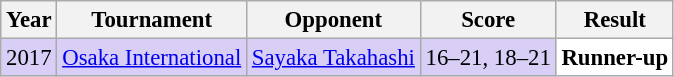<table class="sortable wikitable" style="font-size: 95%;">
<tr>
<th>Year</th>
<th>Tournament</th>
<th>Opponent</th>
<th>Score</th>
<th>Result</th>
</tr>
<tr style="background:#D8CEF6">
<td align="center">2017</td>
<td align="left"><a href='#'>Osaka International</a></td>
<td align="left"> <a href='#'>Sayaka Takahashi</a></td>
<td align="left">16–21, 18–21</td>
<td style="text-align:left; background:white"> <strong>Runner-up</strong></td>
</tr>
</table>
